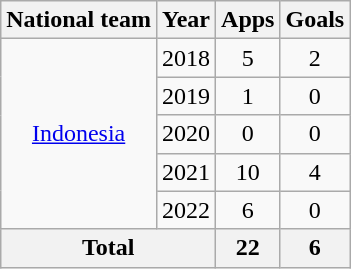<table class="wikitable" style="text-align:center">
<tr>
<th>National team</th>
<th>Year</th>
<th>Apps</th>
<th>Goals</th>
</tr>
<tr>
<td rowspan=5><a href='#'>Indonesia</a></td>
<td>2018</td>
<td>5</td>
<td>2</td>
</tr>
<tr>
<td>2019</td>
<td>1</td>
<td>0</td>
</tr>
<tr>
<td>2020</td>
<td>0</td>
<td>0</td>
</tr>
<tr>
<td>2021</td>
<td>10</td>
<td>4</td>
</tr>
<tr>
<td>2022</td>
<td>6</td>
<td>0</td>
</tr>
<tr>
<th colspan=2>Total</th>
<th>22</th>
<th>6</th>
</tr>
</table>
